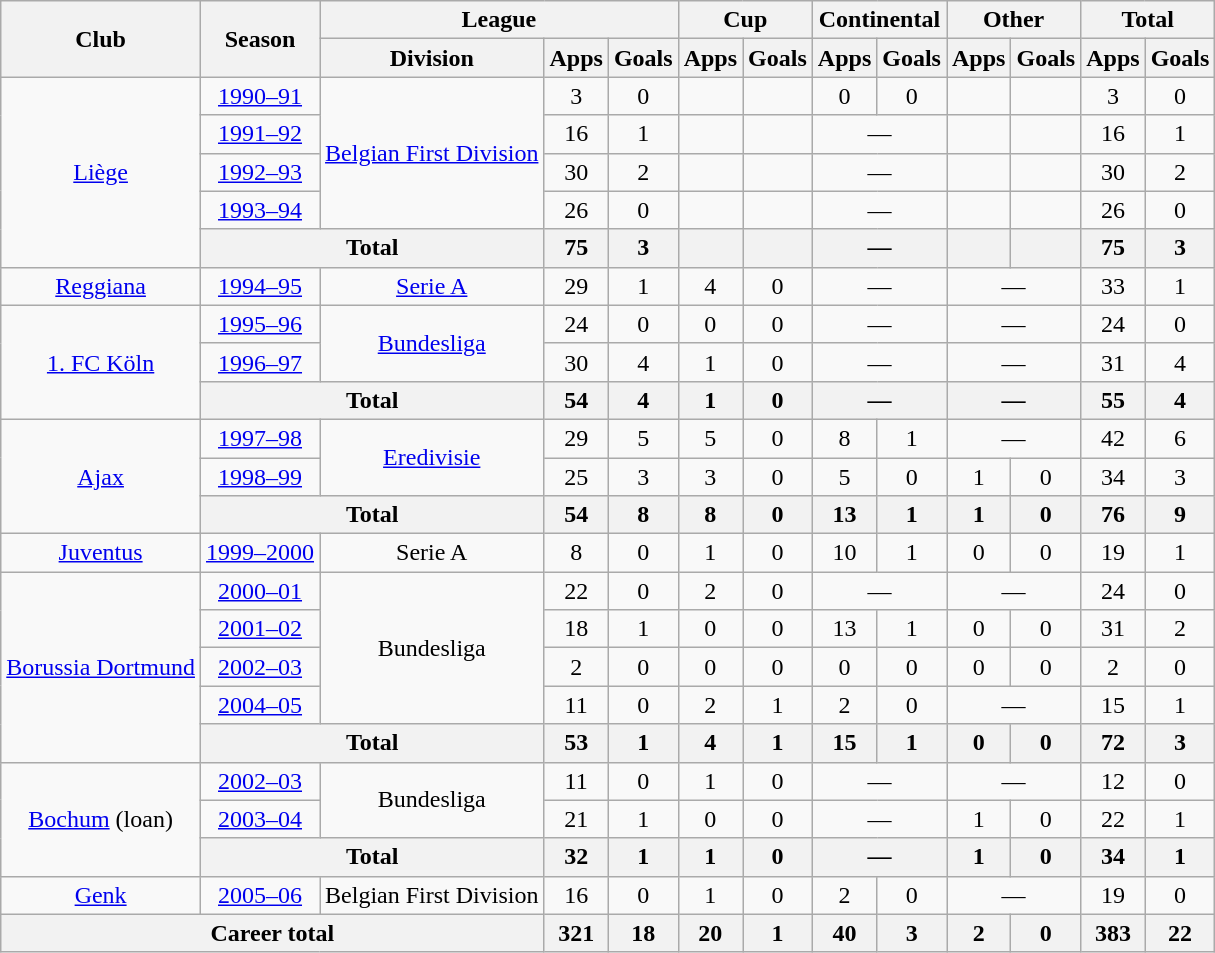<table class="wikitable" style="text-align:center">
<tr>
<th rowspan="2">Club</th>
<th rowspan="2">Season</th>
<th colspan="3">League</th>
<th colspan="2">Cup</th>
<th colspan="2">Continental</th>
<th colspan="2">Other</th>
<th colspan="2">Total</th>
</tr>
<tr>
<th>Division</th>
<th>Apps</th>
<th>Goals</th>
<th>Apps</th>
<th>Goals</th>
<th>Apps</th>
<th>Goals</th>
<th>Apps</th>
<th>Goals</th>
<th>Apps</th>
<th>Goals</th>
</tr>
<tr>
<td rowspan="5"><a href='#'>Liège</a></td>
<td><a href='#'>1990–91</a></td>
<td rowspan="4"><a href='#'>Belgian First Division</a></td>
<td>3</td>
<td>0</td>
<td></td>
<td></td>
<td>0</td>
<td>0</td>
<td></td>
<td></td>
<td>3</td>
<td>0</td>
</tr>
<tr>
<td><a href='#'>1991–92</a></td>
<td>16</td>
<td>1</td>
<td></td>
<td></td>
<td colspan="2">—</td>
<td></td>
<td></td>
<td>16</td>
<td>1</td>
</tr>
<tr>
<td><a href='#'>1992–93</a></td>
<td>30</td>
<td>2</td>
<td></td>
<td></td>
<td colspan="2">—</td>
<td></td>
<td></td>
<td>30</td>
<td>2</td>
</tr>
<tr>
<td><a href='#'>1993–94</a></td>
<td>26</td>
<td>0</td>
<td></td>
<td></td>
<td colspan="2">—</td>
<td></td>
<td></td>
<td>26</td>
<td>0</td>
</tr>
<tr>
<th colspan="2">Total</th>
<th>75</th>
<th>3</th>
<th></th>
<th></th>
<th colspan="2">—</th>
<th></th>
<th></th>
<th>75</th>
<th>3</th>
</tr>
<tr>
<td><a href='#'>Reggiana</a></td>
<td><a href='#'>1994–95</a></td>
<td><a href='#'>Serie A</a></td>
<td>29</td>
<td>1</td>
<td>4</td>
<td>0</td>
<td colspan="2">—</td>
<td colspan="2">—</td>
<td>33</td>
<td>1</td>
</tr>
<tr>
<td rowspan="3"><a href='#'>1. FC Köln</a></td>
<td><a href='#'>1995–96</a></td>
<td rowspan="2"><a href='#'>Bundesliga</a></td>
<td>24</td>
<td>0</td>
<td>0</td>
<td>0</td>
<td colspan="2">—</td>
<td colspan="2">—</td>
<td>24</td>
<td>0</td>
</tr>
<tr>
<td><a href='#'>1996–97</a></td>
<td>30</td>
<td>4</td>
<td>1</td>
<td>0</td>
<td colspan="2">—</td>
<td colspan="2">—</td>
<td>31</td>
<td>4</td>
</tr>
<tr>
<th colspan="2">Total</th>
<th>54</th>
<th>4</th>
<th>1</th>
<th>0</th>
<th colspan="2">—</th>
<th colspan="2">—</th>
<th>55</th>
<th>4</th>
</tr>
<tr>
<td rowspan="3"><a href='#'>Ajax</a></td>
<td><a href='#'>1997–98</a></td>
<td rowspan="2"><a href='#'>Eredivisie</a></td>
<td>29</td>
<td>5</td>
<td>5</td>
<td>0</td>
<td>8</td>
<td>1</td>
<td colspan="2">—</td>
<td>42</td>
<td>6</td>
</tr>
<tr>
<td><a href='#'>1998–99</a></td>
<td>25</td>
<td>3</td>
<td>3</td>
<td>0</td>
<td>5</td>
<td>0</td>
<td>1</td>
<td>0</td>
<td>34</td>
<td>3</td>
</tr>
<tr>
<th colspan="2">Total</th>
<th>54</th>
<th>8</th>
<th>8</th>
<th>0</th>
<th>13</th>
<th>1</th>
<th>1</th>
<th>0</th>
<th>76</th>
<th>9</th>
</tr>
<tr>
<td><a href='#'>Juventus</a></td>
<td><a href='#'>1999–2000</a></td>
<td>Serie A</td>
<td>8</td>
<td>0</td>
<td>1</td>
<td>0</td>
<td>10</td>
<td>1</td>
<td>0</td>
<td>0</td>
<td>19</td>
<td>1</td>
</tr>
<tr>
<td rowspan="5"><a href='#'>Borussia Dortmund</a></td>
<td><a href='#'>2000–01</a></td>
<td rowspan="4">Bundesliga</td>
<td>22</td>
<td>0</td>
<td>2</td>
<td>0</td>
<td colspan="2">—</td>
<td colspan="2">—</td>
<td>24</td>
<td>0</td>
</tr>
<tr>
<td><a href='#'>2001–02</a></td>
<td>18</td>
<td>1</td>
<td>0</td>
<td>0</td>
<td>13</td>
<td>1</td>
<td>0</td>
<td>0</td>
<td>31</td>
<td>2</td>
</tr>
<tr>
<td><a href='#'>2002–03</a></td>
<td>2</td>
<td>0</td>
<td>0</td>
<td>0</td>
<td>0</td>
<td>0</td>
<td>0</td>
<td>0</td>
<td>2</td>
<td>0</td>
</tr>
<tr>
<td><a href='#'>2004–05</a></td>
<td>11</td>
<td>0</td>
<td>2</td>
<td>1</td>
<td>2</td>
<td>0</td>
<td colspan="2">—</td>
<td>15</td>
<td>1</td>
</tr>
<tr>
<th colspan="2">Total</th>
<th>53</th>
<th>1</th>
<th>4</th>
<th>1</th>
<th>15</th>
<th>1</th>
<th>0</th>
<th>0</th>
<th>72</th>
<th>3</th>
</tr>
<tr>
<td rowspan="3"><a href='#'>Bochum</a> (loan)</td>
<td><a href='#'>2002–03</a></td>
<td rowspan="2">Bundesliga</td>
<td>11</td>
<td>0</td>
<td>1</td>
<td>0</td>
<td colspan="2">—</td>
<td colspan="2">—</td>
<td>12</td>
<td>0</td>
</tr>
<tr>
<td><a href='#'>2003–04</a></td>
<td>21</td>
<td>1</td>
<td>0</td>
<td>0</td>
<td colspan="2">—</td>
<td>1</td>
<td>0</td>
<td>22</td>
<td>1</td>
</tr>
<tr>
<th colspan="2">Total</th>
<th>32</th>
<th>1</th>
<th>1</th>
<th>0</th>
<th colspan="2">—</th>
<th>1</th>
<th>0</th>
<th>34</th>
<th>1</th>
</tr>
<tr>
<td><a href='#'>Genk</a></td>
<td><a href='#'>2005–06</a></td>
<td>Belgian First Division</td>
<td>16</td>
<td>0</td>
<td>1</td>
<td>0</td>
<td>2</td>
<td>0</td>
<td colspan="2">—</td>
<td>19</td>
<td>0</td>
</tr>
<tr>
<th colspan="3">Career total</th>
<th>321</th>
<th>18</th>
<th>20</th>
<th>1</th>
<th>40</th>
<th>3</th>
<th>2</th>
<th>0</th>
<th>383</th>
<th>22</th>
</tr>
</table>
